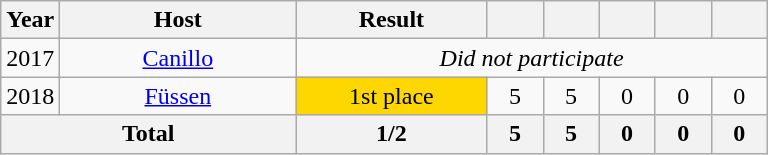<table class="wikitable" style="text-align:center">
<tr>
<th width=30>Year</th>
<th width=150>Host</th>
<th width=120>Result</th>
<th width=30></th>
<th width=30></th>
<th width=30></th>
<th width=30></th>
<th width=30></th>
</tr>
<tr>
<td>2017</td>
<td> <a href='#'>Canillo</a></td>
<td colspan=6><em>Did not participate</em></td>
</tr>
<tr>
<td>2018</td>
<td> <a href='#'>Füssen</a></td>
<td bgcolor="#ffd700"> 1st place</td>
<td>5</td>
<td>5</td>
<td>0</td>
<td>0</td>
<td>0</td>
</tr>
<tr>
<th colspan=2>Total</th>
<th>1/2</th>
<th>5</th>
<th>5</th>
<th>0</th>
<th>0</th>
<th>0</th>
</tr>
</table>
